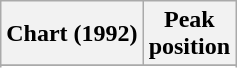<table class="wikitable sortable">
<tr>
<th align="left">Chart (1992)</th>
<th align="center">Peak<br>position</th>
</tr>
<tr>
</tr>
<tr>
</tr>
</table>
